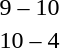<table style="text-align:center">
<tr>
<th width=200></th>
<th width=100></th>
<th width=200></th>
</tr>
<tr>
<td align=right></td>
<td>9 – 10</td>
<td align=left><strong></strong></td>
</tr>
<tr>
<td align=right><strong></strong></td>
<td>10 – 4</td>
<td align=left></td>
</tr>
</table>
